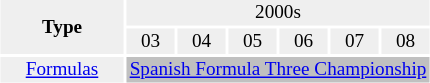<table style="margin: 0.5em auto; clear: both; font-size:80%;" class="toccolours">
<tr>
<td align="center" rowspan=2 width=80 style="background:#EFEFEF;"><strong>Type</strong></td>
<td align="center" colspan=9 style="background:#EFEFEF;">2000s</td>
</tr>
<tr align="center" style="background:#EFEFEF;">
<td width = 30>03</td>
<td width = 30>04</td>
<td width = 30>05</td>
<td width = 30>06</td>
<td width = 30>07</td>
<td width = 30>08</td>
</tr>
<tr align="center">
<td style="background:#EFEFEF;"><a href='#'>Formulas</a></td>
<td colspan = 6 style="background:#C0C0C0;"><a href='#'>Spanish Formula Three Championship</a></td>
</tr>
</table>
